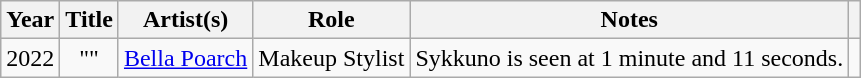<table class="wikitable" style="text-align:center;">
<tr>
<th scope="col">Year</th>
<th scope="col">Title</th>
<th scope="col">Artist(s)</th>
<th scope="col">Role</th>
<th scope="col">Notes</th>
<th scope="col" class="unsortable"></th>
</tr>
<tr>
<td>2022</td>
<td>""</td>
<td><a href='#'>Bella Poarch</a></td>
<td>Makeup Stylist</td>
<td>Sykkuno is seen at 1 minute and 11 seconds.</td>
<td></td>
</tr>
</table>
